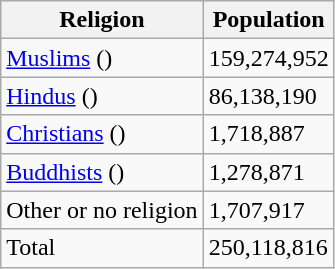<table class="wikitable">
<tr>
<th>Religion</th>
<th>Population</th>
</tr>
<tr>
<td><a href='#'>Muslims</a> ()</td>
<td>159,274,952</td>
</tr>
<tr>
<td><a href='#'>Hindus</a> ()</td>
<td>86,138,190</td>
</tr>
<tr>
<td><a href='#'>Christians</a> ()</td>
<td>1,718,887</td>
</tr>
<tr>
<td><a href='#'>Buddhists</a> ()</td>
<td>1,278,871</td>
</tr>
<tr>
<td>Other or no religion</td>
<td>1,707,917</td>
</tr>
<tr>
<td>Total</td>
<td>250,118,816</td>
</tr>
</table>
